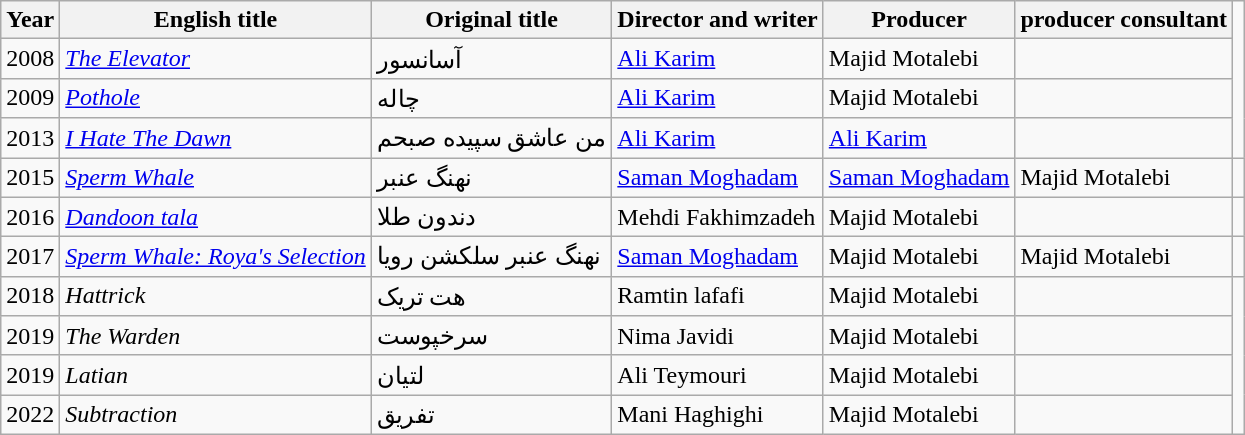<table class="wikitable" align=center>
<tr>
<th>Year</th>
<th>English title</th>
<th>Original title</th>
<th>Director and writer</th>
<th>Producer</th>
<th>producer consultant</th>
</tr>
<tr>
<td>2008</td>
<td><em><a href='#'>The Elevator</a></em></td>
<td>آسانسور</td>
<td><a href='#'>Ali Karim</a></td>
<td>Majid Motalebi</td>
<td></td>
</tr>
<tr>
<td>2009</td>
<td><em><a href='#'>Pothole</a></em></td>
<td>چاله</td>
<td><a href='#'>Ali Karim</a></td>
<td>Majid Motalebi</td>
<td></td>
</tr>
<tr>
<td>2013</td>
<td><em><a href='#'>I Hate The Dawn</a></em></td>
<td>من عاشق سپیده صبحم</td>
<td><a href='#'>Ali Karim</a></td>
<td><a href='#'>Ali Karim</a></td>
<td Majid Motalebi></td>
</tr>
<tr>
<td>2015</td>
<td><em><a href='#'>Sperm Whale</a></em></td>
<td>نهنگ عنبر</td>
<td><a href='#'>Saman Moghadam</a></td>
<td><a href='#'>Saman Moghadam</a></td>
<td>Majid Motalebi</td>
<td></td>
</tr>
<tr>
<td>2016</td>
<td><em><a href='#'>Dandoon tala</a></em></td>
<td>دندون طلا</td>
<td>Mehdi Fakhimzadeh</td>
<td>Majid Motalebi</td>
<td Majid Motalebi></td>
</tr>
<tr>
<td>2017</td>
<td><em><a href='#'>Sperm Whale: Roya's Selection</a></em></td>
<td>نهنگ عنبر سلکشن رویا</td>
<td><a href='#'>Saman Moghadam</a></td>
<td>Majid Motalebi</td>
<td>Majid Motalebi</td>
<td></td>
</tr>
<tr>
<td>2018</td>
<td><em>Hattrick</em></td>
<td>هت تریک</td>
<td>Ramtin lafafi</td>
<td>Majid Motalebi</td>
<td Majid Motalebi></td>
</tr>
<tr>
<td>2019</td>
<td><em>The Warden</em></td>
<td>سرخپوست</td>
<td>Nima Javidi</td>
<td>Majid Motalebi</td>
<td Majid Motalebi></td>
</tr>
<tr>
<td>2019</td>
<td><em>Latian</em></td>
<td>لتیان</td>
<td>Ali Teymouri</td>
<td>Majid Motalebi</td>
<td Majid Motalebi></td>
</tr>
<tr>
<td>2022</td>
<td><em>Subtraction</em></td>
<td>تفریق</td>
<td>Mani Haghighi</td>
<td>Majid Motalebi</td>
<td></td>
</tr>
</table>
